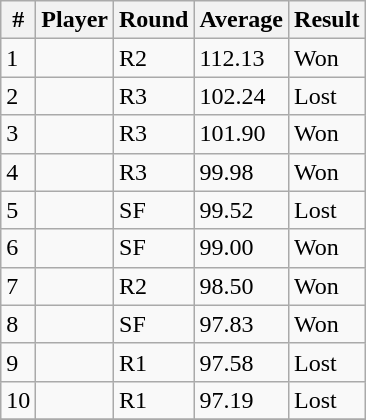<table class ="wikitable sortable">
<tr>
<th>#</th>
<th>Player</th>
<th>Round</th>
<th>Average</th>
<th>Result</th>
</tr>
<tr>
<td>1</td>
<td></td>
<td>R2</td>
<td>112.13</td>
<td>Won</td>
</tr>
<tr>
<td>2</td>
<td></td>
<td>R3</td>
<td>102.24</td>
<td>Lost</td>
</tr>
<tr>
<td>3</td>
<td></td>
<td>R3</td>
<td>101.90</td>
<td>Won</td>
</tr>
<tr>
<td>4</td>
<td></td>
<td>R3</td>
<td>99.98</td>
<td>Won</td>
</tr>
<tr>
<td>5</td>
<td></td>
<td>SF</td>
<td>99.52</td>
<td>Lost</td>
</tr>
<tr>
<td>6</td>
<td></td>
<td>SF</td>
<td>99.00</td>
<td>Won</td>
</tr>
<tr>
<td>7</td>
<td></td>
<td>R2</td>
<td>98.50</td>
<td>Won</td>
</tr>
<tr>
<td>8</td>
<td></td>
<td>SF</td>
<td>97.83</td>
<td>Won</td>
</tr>
<tr>
<td>9</td>
<td></td>
<td>R1</td>
<td>97.58</td>
<td>Lost</td>
</tr>
<tr>
<td>10</td>
<td></td>
<td>R1</td>
<td>97.19</td>
<td>Lost</td>
</tr>
<tr>
</tr>
</table>
